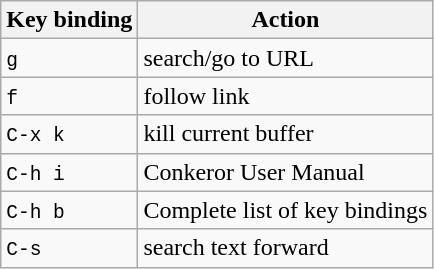<table class="wikitable" | ->
<tr>
<th>Key binding</th>
<th>Action</th>
</tr>
<tr>
<td><code>g</code></td>
<td>search/go to URL</td>
</tr>
<tr>
<td><code>f</code></td>
<td>follow link</td>
</tr>
<tr>
<td><code>C-x k</code></td>
<td>kill current buffer</td>
</tr>
<tr>
<td><code>C-h i</code></td>
<td>Conkeror User Manual</td>
</tr>
<tr>
<td><code>C-h b</code></td>
<td>Complete list of key bindings</td>
</tr>
<tr>
<td><code>C-s</code></td>
<td>search text forward</td>
</tr>
</table>
